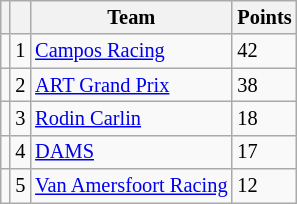<table class="wikitable" style="font-size: 85%;">
<tr>
<th></th>
<th></th>
<th>Team</th>
<th>Points</th>
</tr>
<tr>
<td align="left"></td>
<td align="center">1</td>
<td> <a href='#'>Campos Racing</a></td>
<td>42</td>
</tr>
<tr>
<td align="left"></td>
<td align="center">2</td>
<td> <a href='#'>ART Grand Prix</a></td>
<td>38</td>
</tr>
<tr>
<td align="left"></td>
<td align="center">3</td>
<td> <a href='#'>Rodin Carlin</a></td>
<td>18</td>
</tr>
<tr>
<td align="left"></td>
<td align="center">4</td>
<td> <a href='#'>DAMS</a></td>
<td>17</td>
</tr>
<tr>
<td align="left"></td>
<td align="center">5</td>
<td> <a href='#'>Van Amersfoort Racing</a></td>
<td>12</td>
</tr>
</table>
